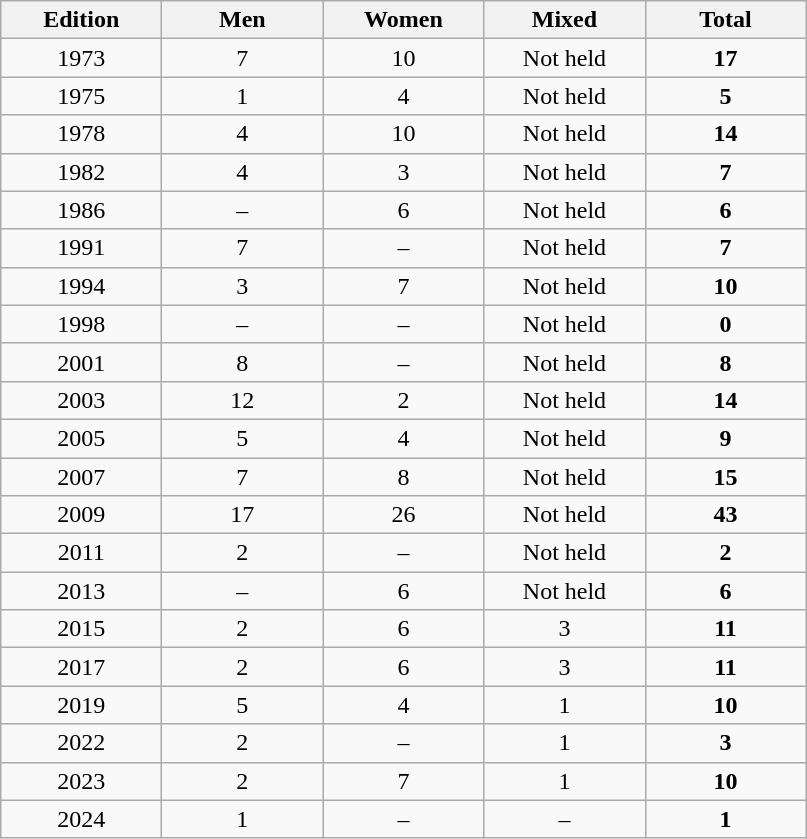<table class="wikitable sortable" style="text-size:95%; text-align:center">
<tr>
<th width="100">Edition</th>
<th width="100">Men</th>
<th width="100">Women</th>
<th width="100">Mixed</th>
<th width="100">Total</th>
</tr>
<tr>
<td>1973</td>
<td>7</td>
<td>10</td>
<td>Not held</td>
<td><strong>17</strong></td>
</tr>
<tr>
<td>1975</td>
<td>1</td>
<td>4</td>
<td>Not held</td>
<td><strong>5</strong></td>
</tr>
<tr>
<td>1978</td>
<td>4</td>
<td>10</td>
<td>Not held</td>
<td><strong>14</strong></td>
</tr>
<tr>
<td>1982</td>
<td>4</td>
<td>3</td>
<td>Not held</td>
<td><strong>7</strong></td>
</tr>
<tr>
<td>1986</td>
<td>–</td>
<td>6</td>
<td>Not held</td>
<td><strong>6</strong></td>
</tr>
<tr>
<td>1991</td>
<td>7</td>
<td>–</td>
<td>Not held</td>
<td><strong>7</strong></td>
</tr>
<tr>
<td>1994</td>
<td>3</td>
<td>7</td>
<td>Not held</td>
<td><strong>10</strong></td>
</tr>
<tr>
<td>1998</td>
<td>–</td>
<td>–</td>
<td>Not held</td>
<td><strong>0</strong></td>
</tr>
<tr>
<td>2001</td>
<td>8</td>
<td>–</td>
<td>Not held</td>
<td><strong>8</strong></td>
</tr>
<tr>
<td>2003</td>
<td>12</td>
<td>2</td>
<td>Not held</td>
<td><strong>14</strong></td>
</tr>
<tr>
<td>2005</td>
<td>5</td>
<td>4</td>
<td>Not held</td>
<td><strong>9</strong></td>
</tr>
<tr>
<td>2007</td>
<td>7</td>
<td>8</td>
<td>Not held</td>
<td><strong>15</strong></td>
</tr>
<tr>
<td>2009</td>
<td>17</td>
<td>26</td>
<td>Not held</td>
<td><strong>43</strong></td>
</tr>
<tr>
<td>2011</td>
<td>2</td>
<td>–</td>
<td>Not held</td>
<td><strong>2</strong></td>
</tr>
<tr>
<td>2013</td>
<td>–</td>
<td>6</td>
<td>Not held</td>
<td><strong>6</strong></td>
</tr>
<tr>
<td>2015</td>
<td>2</td>
<td>6</td>
<td>3</td>
<td><strong>11</strong></td>
</tr>
<tr>
<td>2017</td>
<td>2</td>
<td>6</td>
<td>3</td>
<td><strong>11</strong></td>
</tr>
<tr>
<td>2019</td>
<td>5</td>
<td>4</td>
<td>1</td>
<td><strong>10</strong></td>
</tr>
<tr>
<td>2022</td>
<td>2</td>
<td>–</td>
<td>1</td>
<td><strong>3</strong></td>
</tr>
<tr>
<td>2023</td>
<td>2</td>
<td>7</td>
<td>1</td>
<td><strong>10</strong></td>
</tr>
<tr>
<td>2024</td>
<td>1</td>
<td>–</td>
<td>–</td>
<td><strong>1</strong></td>
</tr>
</table>
